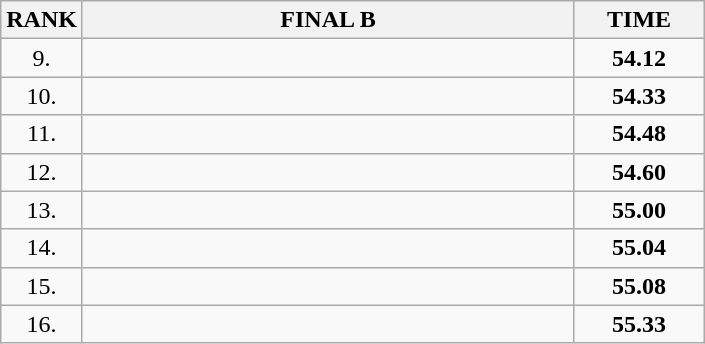<table class="wikitable">
<tr>
<th>RANK</th>
<th style="width: 20em">FINAL B</th>
<th style="width: 5em">TIME</th>
</tr>
<tr>
<td align="center">9.</td>
<td></td>
<td align="center"><strong>54.12</strong></td>
</tr>
<tr>
<td align="center">10.</td>
<td></td>
<td align="center"><strong>54.33</strong></td>
</tr>
<tr>
<td align="center">11.</td>
<td></td>
<td align="center"><strong>54.48</strong></td>
</tr>
<tr>
<td align="center">12.</td>
<td></td>
<td align="center"><strong>54.60</strong></td>
</tr>
<tr>
<td align="center">13.</td>
<td></td>
<td align="center"><strong>55.00</strong></td>
</tr>
<tr>
<td align="center">14.</td>
<td></td>
<td align="center"><strong>55.04</strong></td>
</tr>
<tr>
<td align="center">15.</td>
<td></td>
<td align="center"><strong>55.08</strong></td>
</tr>
<tr>
<td align="center">16.</td>
<td></td>
<td align="center"><strong>55.33</strong></td>
</tr>
</table>
